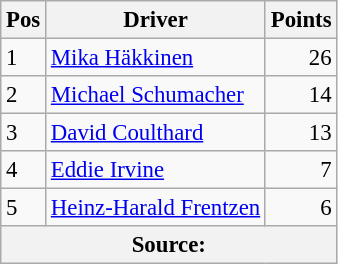<table class="wikitable" style="font-size: 95%;">
<tr>
<th>Pos</th>
<th>Driver</th>
<th>Points</th>
</tr>
<tr>
<td>1</td>
<td> <a href='#'>Mika Häkkinen</a></td>
<td align="right">26</td>
</tr>
<tr>
<td>2</td>
<td> <a href='#'>Michael Schumacher</a></td>
<td align="right">14</td>
</tr>
<tr>
<td>3</td>
<td> <a href='#'>David Coulthard</a></td>
<td align="right">13</td>
</tr>
<tr>
<td>4</td>
<td> <a href='#'>Eddie Irvine</a></td>
<td align="right">7</td>
</tr>
<tr>
<td>5</td>
<td> <a href='#'>Heinz-Harald Frentzen</a></td>
<td align="right">6</td>
</tr>
<tr>
<th colspan=3>Source:</th>
</tr>
</table>
